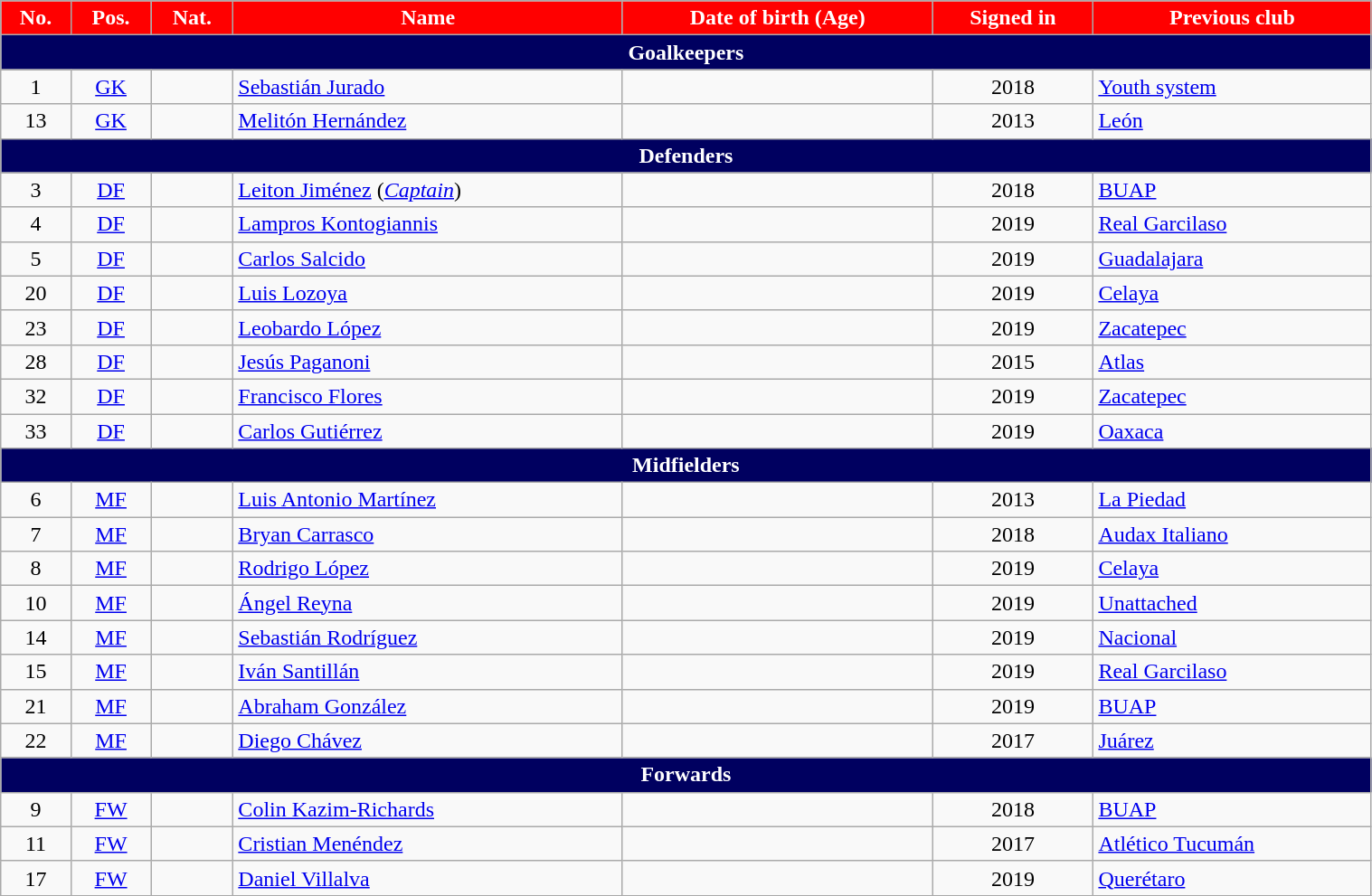<table class="wikitable" style="text-align:center; font-size:100%; width:80%">
<tr>
<th style="background:#FF0000; color:white; text-align:center;">No.</th>
<th style="background:#FF0000; color:white; text-align:center;">Pos.</th>
<th style="background:#FF0000; color:white; text-align:center;">Nat.</th>
<th style="background:#FF0000; color:white; text-align:center;">Name</th>
<th style="background:#FF0000; color:white; text-align:center;">Date of birth (Age)</th>
<th style="background:#FF0000; color:white; text-align:center;">Signed in</th>
<th style="background:#FF0000; color:white; text-align:center;">Previous club</th>
</tr>
<tr>
<th colspan="7" style="background:#000060; color:white; text-align:center">Goalkeepers</th>
</tr>
<tr>
<td>1</td>
<td><a href='#'>GK</a></td>
<td></td>
<td align=left><a href='#'>Sebastián Jurado</a></td>
<td></td>
<td>2018</td>
<td align=left> <a href='#'>Youth system</a></td>
</tr>
<tr>
<td>13</td>
<td><a href='#'>GK</a></td>
<td></td>
<td align=left><a href='#'>Melitón Hernández</a></td>
<td></td>
<td>2013</td>
<td align=left> <a href='#'>León</a></td>
</tr>
<tr>
<th colspan="7" style="background:#000060; color:white; text-align:center">Defenders</th>
</tr>
<tr>
<td>3</td>
<td><a href='#'>DF</a></td>
<td></td>
<td align=left><a href='#'>Leiton Jiménez</a> (<em><a href='#'>Captain</a></em>)</td>
<td></td>
<td>2018</td>
<td align=left> <a href='#'>BUAP</a></td>
</tr>
<tr>
<td>4</td>
<td><a href='#'>DF</a></td>
<td></td>
<td align=left><a href='#'>Lampros Kontogiannis</a></td>
<td></td>
<td>2019 </td>
<td align=left> <a href='#'>Real Garcilaso</a></td>
</tr>
<tr>
<td>5</td>
<td><a href='#'>DF</a></td>
<td></td>
<td align=left><a href='#'>Carlos Salcido</a></td>
<td></td>
<td>2019 </td>
<td align=left> <a href='#'>Guadalajara</a></td>
</tr>
<tr>
<td>20</td>
<td><a href='#'>DF</a></td>
<td></td>
<td align=left><a href='#'>Luis Lozoya</a></td>
<td></td>
<td>2019</td>
<td align=left> <a href='#'>Celaya</a></td>
</tr>
<tr>
<td>23</td>
<td><a href='#'>DF</a></td>
<td></td>
<td align=left><a href='#'>Leobardo López</a></td>
<td></td>
<td>2019</td>
<td align=left> <a href='#'>Zacatepec</a></td>
</tr>
<tr>
<td>28</td>
<td><a href='#'>DF</a></td>
<td></td>
<td align=left><a href='#'>Jesús Paganoni</a></td>
<td></td>
<td>2015</td>
<td align=left> <a href='#'>Atlas</a></td>
</tr>
<tr>
<td>32</td>
<td><a href='#'>DF</a></td>
<td></td>
<td align=left><a href='#'>Francisco Flores</a></td>
<td></td>
<td>2019</td>
<td align=left> <a href='#'>Zacatepec</a></td>
</tr>
<tr>
<td>33</td>
<td><a href='#'>DF</a></td>
<td></td>
<td align=left><a href='#'>Carlos Gutiérrez</a></td>
<td></td>
<td>2019</td>
<td align=left> <a href='#'>Oaxaca</a></td>
</tr>
<tr>
<th colspan="7" style="background:#000060; color:white; text-align:center">Midfielders</th>
</tr>
<tr>
<td>6</td>
<td><a href='#'>MF</a></td>
<td></td>
<td align=left><a href='#'>Luis Antonio Martínez</a></td>
<td></td>
<td>2013</td>
<td align=left> <a href='#'>La Piedad</a></td>
</tr>
<tr>
<td>7</td>
<td><a href='#'>MF</a></td>
<td></td>
<td align=left><a href='#'>Bryan Carrasco</a></td>
<td></td>
<td>2018</td>
<td align=left> <a href='#'>Audax Italiano</a></td>
</tr>
<tr>
<td>8</td>
<td><a href='#'>MF</a></td>
<td></td>
<td align=left><a href='#'>Rodrigo López</a></td>
<td></td>
<td>2019 </td>
<td align=left> <a href='#'>Celaya</a></td>
</tr>
<tr>
<td>10</td>
<td><a href='#'>MF</a></td>
<td></td>
<td align=left><a href='#'>Ángel Reyna</a></td>
<td></td>
<td>2019</td>
<td align=left><a href='#'>Unattached</a></td>
</tr>
<tr>
<td>14</td>
<td><a href='#'>MF</a></td>
<td></td>
<td align=left><a href='#'>Sebastián Rodríguez</a></td>
<td></td>
<td>2019 </td>
<td align=left> <a href='#'>Nacional</a></td>
</tr>
<tr>
<td>15</td>
<td><a href='#'>MF</a></td>
<td></td>
<td align=left><a href='#'>Iván Santillán</a></td>
<td></td>
<td>2019 </td>
<td align=left> <a href='#'>Real Garcilaso</a></td>
</tr>
<tr>
<td>21</td>
<td><a href='#'>MF</a></td>
<td></td>
<td align=left><a href='#'>Abraham González</a></td>
<td></td>
<td>2019</td>
<td align=left> <a href='#'>BUAP</a></td>
</tr>
<tr>
<td>22</td>
<td><a href='#'>MF</a></td>
<td></td>
<td align=left><a href='#'>Diego Chávez</a></td>
<td></td>
<td>2017</td>
<td align=left> <a href='#'>Juárez</a></td>
</tr>
<tr>
<th colspan="7" style="background:#000060; color:white; text-align:center">Forwards</th>
</tr>
<tr>
<td>9</td>
<td><a href='#'>FW</a></td>
<td></td>
<td align=left><a href='#'>Colin Kazim-Richards</a></td>
<td></td>
<td>2018</td>
<td align=left> <a href='#'>BUAP</a></td>
</tr>
<tr>
<td>11</td>
<td><a href='#'>FW</a></td>
<td></td>
<td align=left><a href='#'>Cristian Menéndez</a></td>
<td></td>
<td>2017</td>
<td align=left> <a href='#'>Atlético Tucumán</a></td>
</tr>
<tr>
<td>17</td>
<td><a href='#'>FW</a></td>
<td></td>
<td align=left><a href='#'>Daniel Villalva</a></td>
<td></td>
<td>2019 </td>
<td align=left> <a href='#'>Querétaro</a></td>
</tr>
<tr>
</tr>
</table>
